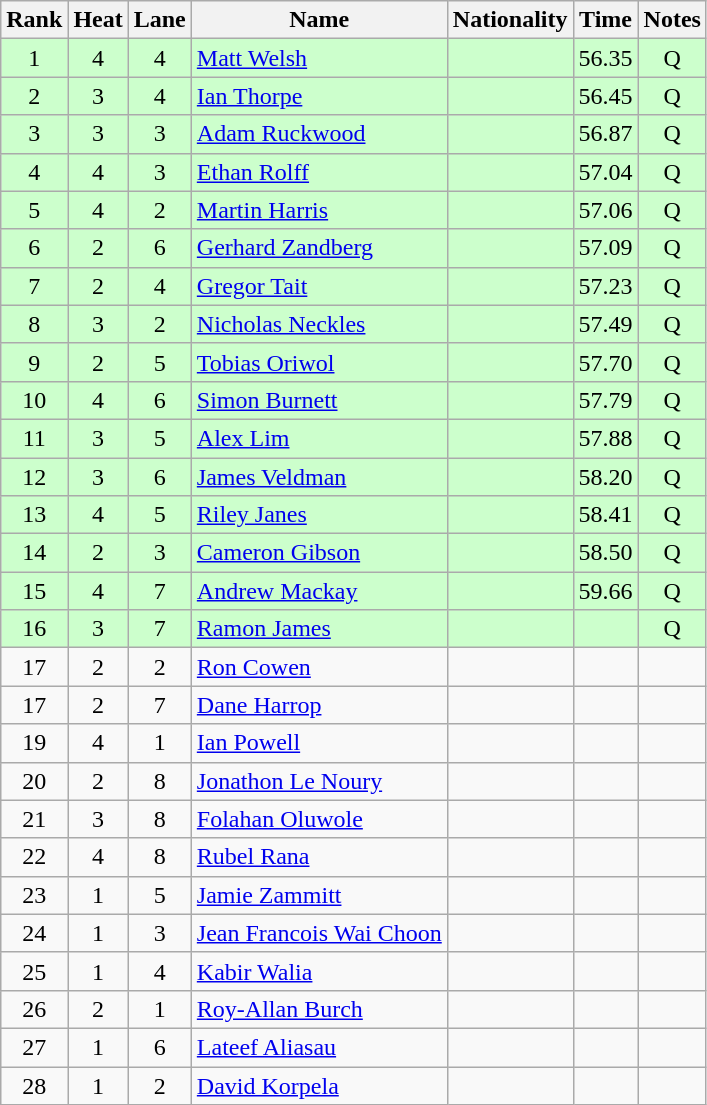<table class="wikitable sortable" style="text-align:center">
<tr>
<th>Rank</th>
<th>Heat</th>
<th>Lane</th>
<th>Name</th>
<th>Nationality</th>
<th>Time</th>
<th>Notes</th>
</tr>
<tr bgcolor=ccffcc>
<td>1</td>
<td>4</td>
<td>4</td>
<td align=left><a href='#'>Matt Welsh</a></td>
<td align=left></td>
<td>56.35</td>
<td>Q</td>
</tr>
<tr bgcolor=ccffcc>
<td>2</td>
<td>3</td>
<td>4</td>
<td align=left><a href='#'>Ian Thorpe</a></td>
<td align=left></td>
<td>56.45</td>
<td>Q</td>
</tr>
<tr bgcolor=ccffcc>
<td>3</td>
<td>3</td>
<td>3</td>
<td align=left><a href='#'>Adam Ruckwood</a></td>
<td align=left></td>
<td>56.87</td>
<td>Q</td>
</tr>
<tr bgcolor=ccffcc>
<td>4</td>
<td>4</td>
<td>3</td>
<td align=left><a href='#'>Ethan Rolff</a></td>
<td align=left></td>
<td>57.04</td>
<td>Q</td>
</tr>
<tr bgcolor=ccffcc>
<td>5</td>
<td>4</td>
<td>2</td>
<td align=left><a href='#'>Martin Harris</a></td>
<td align=left></td>
<td>57.06</td>
<td>Q</td>
</tr>
<tr bgcolor=ccffcc>
<td>6</td>
<td>2</td>
<td>6</td>
<td align=left><a href='#'>Gerhard Zandberg</a></td>
<td align=left></td>
<td>57.09</td>
<td>Q</td>
</tr>
<tr bgcolor=ccffcc>
<td>7</td>
<td>2</td>
<td>4</td>
<td align=left><a href='#'>Gregor Tait</a></td>
<td align=left></td>
<td>57.23</td>
<td>Q</td>
</tr>
<tr bgcolor=ccffcc>
<td>8</td>
<td>3</td>
<td>2</td>
<td align=left><a href='#'>Nicholas Neckles</a></td>
<td align=left></td>
<td>57.49</td>
<td>Q</td>
</tr>
<tr bgcolor=ccffcc>
<td>9</td>
<td>2</td>
<td>5</td>
<td align=left><a href='#'>Tobias Oriwol</a></td>
<td align=left></td>
<td>57.70</td>
<td>Q</td>
</tr>
<tr bgcolor=ccffcc>
<td>10</td>
<td>4</td>
<td>6</td>
<td align=left><a href='#'>Simon Burnett</a></td>
<td align=left></td>
<td>57.79</td>
<td>Q</td>
</tr>
<tr bgcolor=ccffcc>
<td>11</td>
<td>3</td>
<td>5</td>
<td align=left><a href='#'>Alex Lim</a></td>
<td align=left></td>
<td>57.88</td>
<td>Q</td>
</tr>
<tr bgcolor=ccffcc>
<td>12</td>
<td>3</td>
<td>6</td>
<td align=left><a href='#'>James Veldman</a></td>
<td align=left></td>
<td>58.20</td>
<td>Q</td>
</tr>
<tr bgcolor=ccffcc>
<td>13</td>
<td>4</td>
<td>5</td>
<td align=left><a href='#'>Riley Janes</a></td>
<td align=left></td>
<td>58.41</td>
<td>Q</td>
</tr>
<tr bgcolor=ccffcc>
<td>14</td>
<td>2</td>
<td>3</td>
<td align=left><a href='#'>Cameron Gibson</a></td>
<td align=left></td>
<td>58.50</td>
<td>Q</td>
</tr>
<tr bgcolor=ccffcc>
<td>15</td>
<td>4</td>
<td>7</td>
<td align=left><a href='#'>Andrew Mackay</a></td>
<td align=left></td>
<td>59.66</td>
<td>Q</td>
</tr>
<tr bgcolor=ccffcc>
<td>16</td>
<td>3</td>
<td>7</td>
<td align=left><a href='#'>Ramon James</a></td>
<td align=left></td>
<td></td>
<td>Q</td>
</tr>
<tr>
<td>17</td>
<td>2</td>
<td>2</td>
<td align=left><a href='#'>Ron Cowen</a></td>
<td align=left></td>
<td></td>
<td></td>
</tr>
<tr>
<td>17</td>
<td>2</td>
<td>7</td>
<td align=left><a href='#'>Dane Harrop</a></td>
<td align=left></td>
<td></td>
<td></td>
</tr>
<tr>
<td>19</td>
<td>4</td>
<td>1</td>
<td align=left><a href='#'>Ian Powell</a></td>
<td align=left></td>
<td></td>
<td></td>
</tr>
<tr>
<td>20</td>
<td>2</td>
<td>8</td>
<td align=left><a href='#'>Jonathon Le Noury</a></td>
<td align=left></td>
<td></td>
<td></td>
</tr>
<tr>
<td>21</td>
<td>3</td>
<td>8</td>
<td align=left><a href='#'>Folahan Oluwole</a></td>
<td align=left></td>
<td></td>
<td></td>
</tr>
<tr>
<td>22</td>
<td>4</td>
<td>8</td>
<td align=left><a href='#'>Rubel Rana</a></td>
<td align=left></td>
<td></td>
<td></td>
</tr>
<tr>
<td>23</td>
<td>1</td>
<td>5</td>
<td align=left><a href='#'>Jamie Zammitt</a></td>
<td align=left></td>
<td></td>
<td></td>
</tr>
<tr>
<td>24</td>
<td>1</td>
<td>3</td>
<td align=left><a href='#'>Jean Francois Wai Choon</a></td>
<td align=left></td>
<td></td>
<td></td>
</tr>
<tr>
<td>25</td>
<td>1</td>
<td>4</td>
<td align=left><a href='#'>Kabir Walia</a></td>
<td align=left></td>
<td></td>
<td></td>
</tr>
<tr>
<td>26</td>
<td>2</td>
<td>1</td>
<td align=left><a href='#'>Roy-Allan Burch</a></td>
<td align=left></td>
<td></td>
<td></td>
</tr>
<tr>
<td>27</td>
<td>1</td>
<td>6</td>
<td align=left><a href='#'>Lateef Aliasau</a></td>
<td align=left></td>
<td></td>
<td></td>
</tr>
<tr>
<td>28</td>
<td>1</td>
<td>2</td>
<td align=left><a href='#'>David Korpela</a></td>
<td align=left></td>
<td></td>
<td></td>
</tr>
</table>
